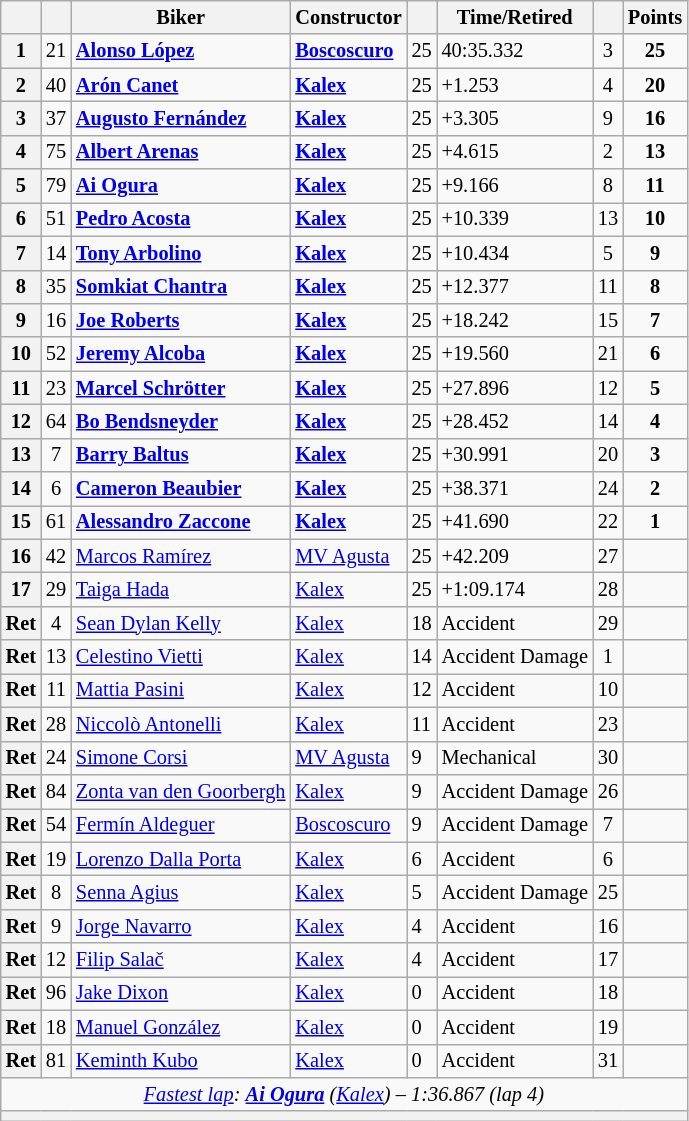<table class="wikitable sortable" style="font-size: 85%;">
<tr>
<th scope="col"></th>
<th scope="col"></th>
<th scope="col">Biker</th>
<th scope="col">Constructor</th>
<th scope="col" class="unsortable"></th>
<th scope="col" class="unsortable">Time/Retired</th>
<th scope="col"></th>
<th scope="col">Points</th>
</tr>
<tr>
<th scope="row">1</th>
<td align="center">21</td>
<td> <strong><a href='#'>Alonso López</a></strong></td>
<td><strong><a href='#'>Boscoscuro</a></strong></td>
<td>25</td>
<td>40:35.332</td>
<td align="center">3</td>
<td align="center"><strong>25</strong></td>
</tr>
<tr>
<th scope="row">2</th>
<td align="center">40</td>
<td> <strong><a href='#'>Arón Canet</a></strong></td>
<td><strong><a href='#'>Kalex</a></strong></td>
<td>25</td>
<td>+1.253</td>
<td align="center">4</td>
<td align="center"><strong>20</strong></td>
</tr>
<tr>
<th scope="row">3</th>
<td align="center">37</td>
<td> <strong><a href='#'>Augusto Fernández</a></strong></td>
<td><strong><a href='#'>Kalex</a></strong></td>
<td>25</td>
<td>+3.305</td>
<td align="center">9</td>
<td align="center"><strong>16</strong></td>
</tr>
<tr>
<th scope="row">4</th>
<td align="center">75</td>
<td> <strong><a href='#'>Albert Arenas</a></strong></td>
<td><strong><a href='#'>Kalex</a></strong></td>
<td>25</td>
<td>+4.615</td>
<td align="center">2</td>
<td align="center"><strong>13</strong></td>
</tr>
<tr>
<th scope="row">5</th>
<td align="center">79</td>
<td> <strong><a href='#'>Ai Ogura</a></strong></td>
<td><strong><a href='#'>Kalex</a></strong></td>
<td>25</td>
<td>+9.166</td>
<td align="center">8</td>
<td align="center"><strong>11</strong></td>
</tr>
<tr>
<th scope="row">6</th>
<td align="center">51</td>
<td> <strong><a href='#'>Pedro Acosta</a></strong></td>
<td><strong><a href='#'>Kalex</a></strong></td>
<td>25</td>
<td>+10.339</td>
<td align="center">13</td>
<td align="center"><strong>10</strong></td>
</tr>
<tr>
<th scope="row">7</th>
<td align="center">14</td>
<td> <strong><a href='#'>Tony Arbolino</a></strong></td>
<td><strong><a href='#'>Kalex</a></strong></td>
<td>25</td>
<td>+10.434</td>
<td align="center">5</td>
<td align="center"><strong>9</strong></td>
</tr>
<tr>
<th scope="row">8</th>
<td align="center">35</td>
<td> <strong><a href='#'>Somkiat Chantra</a></strong></td>
<td><strong><a href='#'>Kalex</a></strong></td>
<td>25</td>
<td>+12.377</td>
<td align="center">11</td>
<td align="center"><strong>8</strong></td>
</tr>
<tr>
<th scope="row">9</th>
<td align="center">16</td>
<td> <strong><a href='#'>Joe Roberts</a></strong></td>
<td><strong><a href='#'>Kalex</a></strong></td>
<td>25</td>
<td>+18.242</td>
<td align="center">15</td>
<td align="center"><strong>7</strong></td>
</tr>
<tr>
<th scope="row">10</th>
<td align="center">52</td>
<td> <strong><a href='#'>Jeremy Alcoba</a></strong></td>
<td><strong><a href='#'>Kalex</a></strong></td>
<td>25</td>
<td>+19.560</td>
<td align="center">21</td>
<td align="center"><strong>6</strong></td>
</tr>
<tr>
<th scope="row">11</th>
<td align="center">23</td>
<td> <strong><a href='#'>Marcel Schrötter</a></strong></td>
<td><strong><a href='#'>Kalex</a></strong></td>
<td>25</td>
<td>+27.896</td>
<td align="center">12</td>
<td align="center"><strong>5</strong></td>
</tr>
<tr>
<th scope="row">12</th>
<td align="center">64</td>
<td> <strong><a href='#'>Bo Bendsneyder</a></strong></td>
<td><strong><a href='#'>Kalex</a></strong></td>
<td>25</td>
<td>+28.452</td>
<td align="center">14</td>
<td align="center"><strong>4</strong></td>
</tr>
<tr>
<th scope="row">13</th>
<td align="center">7</td>
<td> <strong><a href='#'>Barry Baltus</a></strong></td>
<td><strong><a href='#'>Kalex</a></strong></td>
<td>25</td>
<td>+30.991</td>
<td align="center">20</td>
<td align="center"><strong>3</strong></td>
</tr>
<tr>
<th scope="row">14</th>
<td align="center">6</td>
<td> <strong><a href='#'>Cameron Beaubier</a></strong></td>
<td><strong><a href='#'>Kalex</a></strong></td>
<td>25</td>
<td>+38.371</td>
<td align="center">24</td>
<td align="center"><strong>2</strong></td>
</tr>
<tr>
<th scope="row">15</th>
<td align="center">61</td>
<td> <strong><a href='#'>Alessandro Zaccone</a></strong></td>
<td><strong><a href='#'>Kalex</a></strong></td>
<td>25</td>
<td>+41.690</td>
<td align="center">22</td>
<td align="center"><strong>1</strong></td>
</tr>
<tr>
<th scope="row">16</th>
<td align="center">42</td>
<td> <a href='#'>Marcos Ramírez</a></td>
<td><a href='#'>MV Agusta</a></td>
<td>25</td>
<td>+42.209</td>
<td align="center">27</td>
<td align="center"></td>
</tr>
<tr>
<th scope="row">17</th>
<td align="center">29</td>
<td> <a href='#'>Taiga Hada</a></td>
<td><a href='#'>Kalex</a></td>
<td>25</td>
<td>+1:09.174</td>
<td align="center">28</td>
<td align="center"></td>
</tr>
<tr>
<th scope="row">Ret</th>
<td align="center">4</td>
<td> <a href='#'>Sean Dylan Kelly</a></td>
<td><a href='#'>Kalex</a></td>
<td>18</td>
<td>Accident</td>
<td align="center">29</td>
<td></td>
</tr>
<tr>
<th scope="row">Ret</th>
<td align="center">13</td>
<td> <a href='#'>Celestino Vietti</a></td>
<td><a href='#'>Kalex</a></td>
<td>14</td>
<td>Accident Damage</td>
<td align="center">1</td>
<td></td>
</tr>
<tr>
<th scope="row">Ret</th>
<td align="center">11</td>
<td> <a href='#'>Mattia Pasini</a></td>
<td><a href='#'>Kalex</a></td>
<td>12</td>
<td>Accident</td>
<td align="center">10</td>
<td></td>
</tr>
<tr>
<th scope="row">Ret</th>
<td align="center">28</td>
<td> <a href='#'>Niccolò Antonelli</a></td>
<td><a href='#'>Kalex</a></td>
<td>11</td>
<td>Accident</td>
<td align="center">23</td>
<td align="center"></td>
</tr>
<tr>
<th scope="row">Ret</th>
<td align="center">24</td>
<td> <a href='#'>Simone Corsi</a></td>
<td><a href='#'>MV Agusta</a></td>
<td>9</td>
<td>Mechanical</td>
<td align="center">30</td>
<td></td>
</tr>
<tr>
<th scope="row">Ret</th>
<td align="center">84</td>
<td> <a href='#'>Zonta van den Goorbergh</a></td>
<td><a href='#'>Kalex</a></td>
<td>9</td>
<td>Accident Damage</td>
<td align="center">26</td>
<td align="center"></td>
</tr>
<tr>
<th scope="row">Ret</th>
<td align="center">54</td>
<td> <a href='#'>Fermín Aldeguer</a></td>
<td><a href='#'>Boscoscuro</a></td>
<td>9</td>
<td>Accident Damage</td>
<td align="center">7</td>
<td></td>
</tr>
<tr>
<th scope="row">Ret</th>
<td align="center">19</td>
<td> <a href='#'>Lorenzo Dalla Porta</a></td>
<td><a href='#'>Kalex</a></td>
<td>6</td>
<td>Accident</td>
<td align="center">6</td>
<td align="center"></td>
</tr>
<tr>
<th scope="row">Ret</th>
<td align="center">8</td>
<td> <a href='#'>Senna Agius</a></td>
<td><a href='#'>Kalex</a></td>
<td>5</td>
<td>Accident Damage</td>
<td align="center">25</td>
<td align="center"></td>
</tr>
<tr>
<th scope="row">Ret</th>
<td align="center">9</td>
<td> <a href='#'>Jorge Navarro</a></td>
<td><a href='#'>Kalex</a></td>
<td>4</td>
<td>Accident</td>
<td align="center">16</td>
<td></td>
</tr>
<tr>
<th scope="row">Ret</th>
<td align="center">12</td>
<td> <a href='#'>Filip Salač</a></td>
<td><a href='#'>Kalex</a></td>
<td>4</td>
<td>Accident</td>
<td align="center">17</td>
<td></td>
</tr>
<tr>
<th scope="row">Ret</th>
<td align="center">96</td>
<td> <a href='#'>Jake Dixon</a></td>
<td><a href='#'>Kalex</a></td>
<td>0</td>
<td>Accident</td>
<td align="center">18</td>
<td></td>
</tr>
<tr>
<th scope="row">Ret</th>
<td align="center">18</td>
<td> <a href='#'>Manuel González</a></td>
<td><a href='#'>Kalex</a></td>
<td>0</td>
<td>Accident</td>
<td align="center">19</td>
<td></td>
</tr>
<tr>
<th scope="row">Ret</th>
<td align="center">81</td>
<td> <a href='#'>Keminth Kubo</a></td>
<td><a href='#'>Kalex</a></td>
<td>0</td>
<td>Accident</td>
<td align="center">31</td>
<td></td>
</tr>
<tr class="sortbottom">
<td colspan="8" style="text-align:center"><em><a href='#'>Fastest lap</a>:  <strong><a href='#'>Ai Ogura</a></strong> (<a href='#'>Kalex</a>) – 1:36.867 (lap 4)</em></td>
</tr>
<tr>
<th colspan=8></th>
</tr>
</table>
